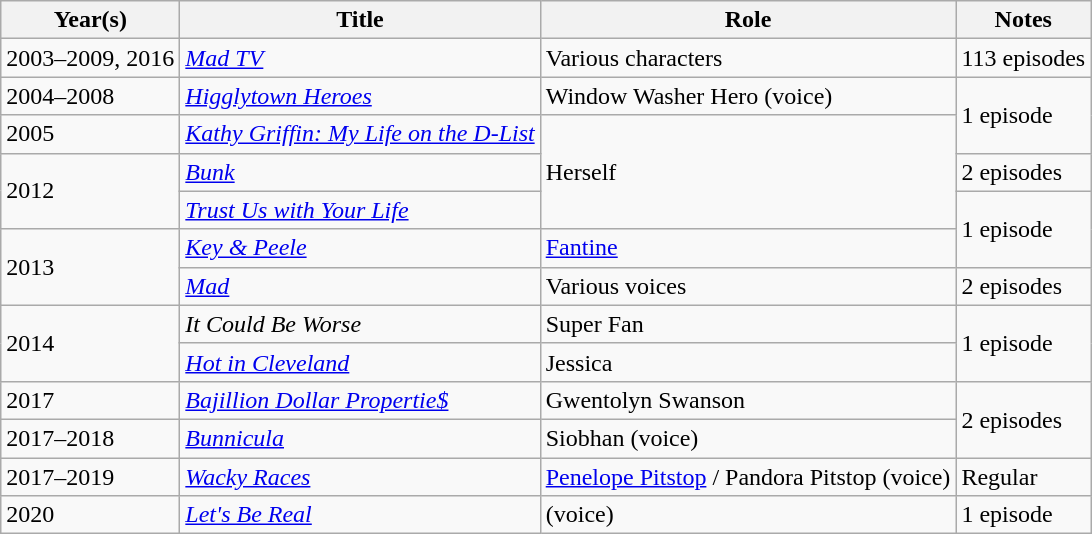<table class="wikitable">
<tr>
<th>Year(s)</th>
<th>Title</th>
<th>Role</th>
<th>Notes</th>
</tr>
<tr>
<td rowspan="1">2003–2009, 2016</td>
<td><em><a href='#'>Mad TV</a></em></td>
<td>Various characters</td>
<td>113 episodes</td>
</tr>
<tr>
<td rowspan="1">2004–2008</td>
<td><em><a href='#'>Higglytown Heroes</a></em></td>
<td>Window Washer Hero (voice)</td>
<td rowspan="2">1 episode</td>
</tr>
<tr>
<td rowspan="1">2005</td>
<td><em><a href='#'>Kathy Griffin: My Life on the D-List</a></em></td>
<td rowspan="3">Herself</td>
</tr>
<tr>
<td rowspan="2">2012</td>
<td><em><a href='#'>Bunk</a></em></td>
<td>2 episodes</td>
</tr>
<tr>
<td><em><a href='#'>Trust Us with Your Life</a></em></td>
<td rowspan="2">1 episode</td>
</tr>
<tr>
<td rowspan="2">2013</td>
<td><em><a href='#'>Key & Peele</a></em></td>
<td><a href='#'>Fantine</a></td>
</tr>
<tr>
<td><em><a href='#'>Mad</a></em></td>
<td>Various voices</td>
<td>2 episodes</td>
</tr>
<tr>
<td rowspan="2">2014</td>
<td><em>It Could Be Worse</em></td>
<td>Super Fan</td>
<td rowspan="2">1 episode</td>
</tr>
<tr>
<td><em><a href='#'>Hot in Cleveland</a></em></td>
<td>Jessica</td>
</tr>
<tr>
<td>2017</td>
<td><em><a href='#'>Bajillion Dollar Propertie$</a></em></td>
<td>Gwentolyn Swanson</td>
<td rowspan="2">2 episodes</td>
</tr>
<tr>
<td>2017–2018</td>
<td><em><a href='#'>Bunnicula</a></em></td>
<td>Siobhan (voice)</td>
</tr>
<tr>
<td>2017–2019</td>
<td><em><a href='#'>Wacky Races</a></em></td>
<td><a href='#'>Penelope Pitstop</a> / Pandora Pitstop (voice)</td>
<td>Regular</td>
</tr>
<tr>
<td>2020</td>
<td><em><a href='#'>Let's Be Real</a></em></td>
<td>(voice)</td>
<td>1 episode</td>
</tr>
</table>
